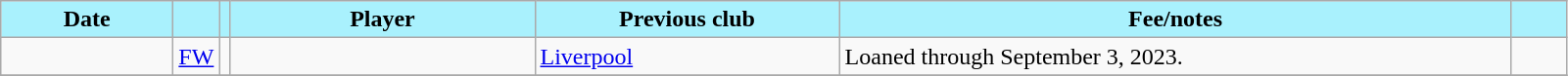<table class="wikitable sortable">
<tr>
<th style="background:#A9F1FD; color:#000; width:110px;" scope="col">Date</th>
<th style="background:#A9F1FD; color:#000;" scope="col"></th>
<th style="background:#A9F1FD; color:#000;" scope="col"></th>
<th style="background:#A9F1FD; color:#000; width:200px;" scope="col">Player</th>
<th style="background:#A9F1FD; color:#000; width:200px;" scope="col">Previous club</th>
<th style="background:#A9F1FD; color:#000; width:450px;" scope="col">Fee/notes</th>
<th style="background:#A9F1FD; color:#000; width:30px;" scope="col"></th>
</tr>
<tr>
<td></td>
<td><a href='#'>FW</a></td>
<td></td>
<td></td>
<td> <a href='#'>Liverpool</a></td>
<td>Loaned through September 3, 2023.</td>
<td></td>
</tr>
<tr>
</tr>
</table>
